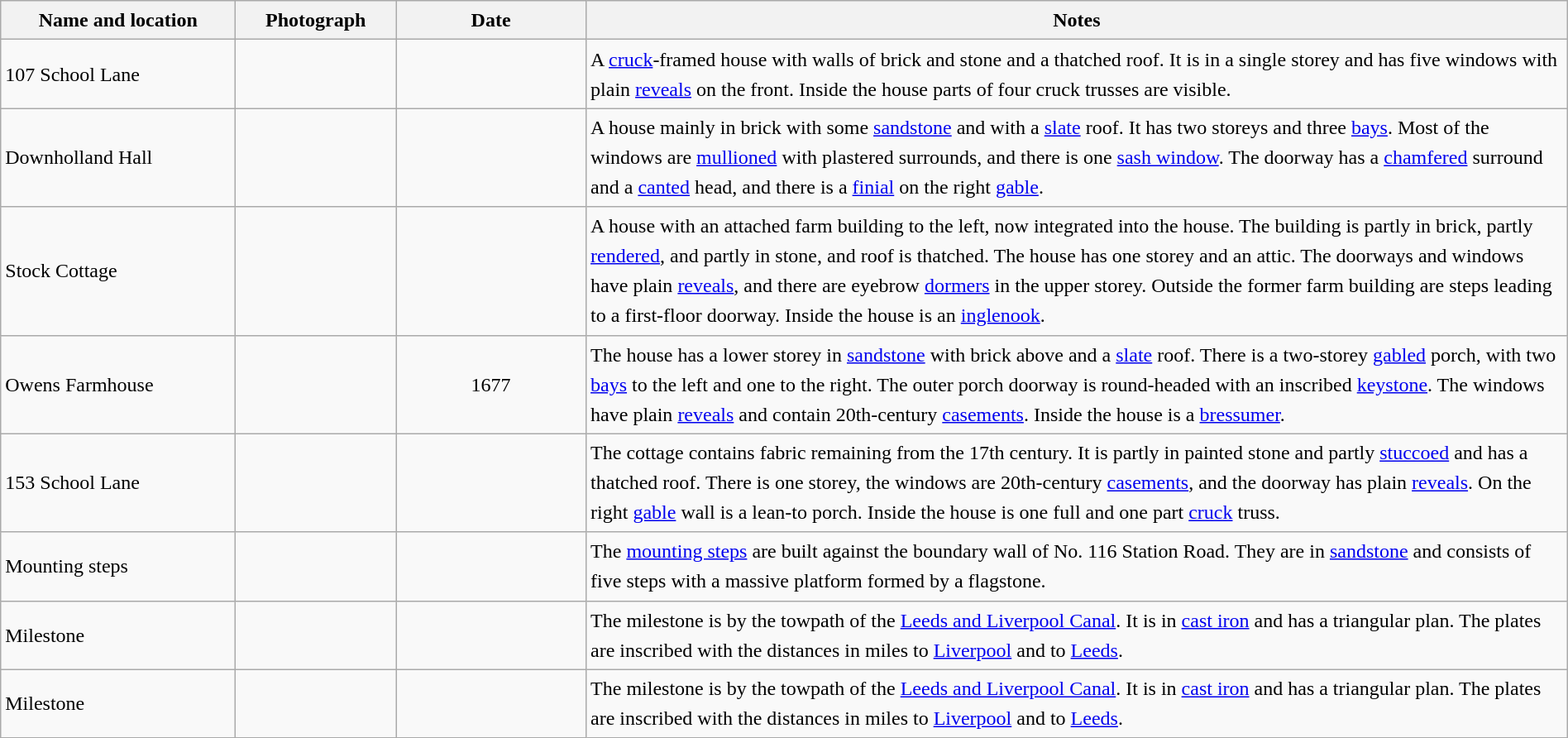<table class="wikitable sortable plainrowheaders" style="width:100%;border:0px;text-align:left;line-height:150%;">
<tr>
<th scope="col"  style="width:150px">Name and location</th>
<th scope="col"  style="width:100px" class="unsortable">Photograph</th>
<th scope="col"  style="width:120px">Date</th>
<th scope="col"  style="width:650px" class="unsortable">Notes</th>
</tr>
<tr>
<td>107 School Lane<br><small></small></td>
<td></td>
<td align="center"></td>
<td>A <a href='#'>cruck</a>-framed house with walls of brick and stone and a thatched roof.  It is in a single storey and has five windows with plain <a href='#'>reveals</a> on the front.  Inside the house parts of four cruck trusses are visible.</td>
</tr>
<tr>
<td>Downholland Hall<br><small></small></td>
<td></td>
<td align="center"></td>
<td>A house mainly in brick with some <a href='#'>sandstone</a> and with a <a href='#'>slate</a> roof.  It has two storeys and three <a href='#'>bays</a>.  Most of the windows are <a href='#'>mullioned</a> with plastered surrounds, and there is one <a href='#'>sash window</a>.  The doorway has a <a href='#'>chamfered</a> surround and a <a href='#'>canted</a> head, and there is a <a href='#'>finial</a> on the right <a href='#'>gable</a>.</td>
</tr>
<tr>
<td>Stock Cottage<br><small></small></td>
<td></td>
<td align="center"></td>
<td>A house with an attached farm building to the left, now integrated into the house.  The building is partly in brick, partly <a href='#'>rendered</a>, and partly in stone, and roof is thatched.  The house has one storey and an attic.  The doorways and windows have plain <a href='#'>reveals</a>, and there are eyebrow <a href='#'>dormers</a> in the upper storey.  Outside the former farm building are steps leading to a first-floor doorway.  Inside the house is an <a href='#'>inglenook</a>.</td>
</tr>
<tr>
<td>Owens Farmhouse<br><small></small></td>
<td></td>
<td align="center">1677</td>
<td>The house has a lower storey in <a href='#'>sandstone</a> with brick above and a <a href='#'>slate</a> roof.  There is a two-storey <a href='#'>gabled</a> porch, with two <a href='#'>bays</a> to the left and one to the right.  The outer porch doorway is round-headed with an inscribed <a href='#'>keystone</a>.  The windows have plain <a href='#'>reveals</a> and contain 20th-century <a href='#'>casements</a>.  Inside the house is a <a href='#'>bressumer</a>.</td>
</tr>
<tr>
<td>153 School Lane<br><small></small></td>
<td></td>
<td align="center"></td>
<td>The cottage contains fabric remaining from the 17th century.  It is partly in painted stone and partly <a href='#'>stuccoed</a> and has a thatched roof.  There is one storey, the windows are 20th-century <a href='#'>casements</a>, and the doorway has plain <a href='#'>reveals</a>.  On the right <a href='#'>gable</a> wall is a lean-to porch.  Inside the house is one full and one part <a href='#'>cruck</a> truss.</td>
</tr>
<tr>
<td>Mounting steps<br><small></small></td>
<td></td>
<td align="center"></td>
<td>The <a href='#'>mounting steps</a> are built against the boundary wall of No. 116 Station Road.  They are in <a href='#'>sandstone</a> and consists of five steps with a massive platform formed by a flagstone.</td>
</tr>
<tr>
<td>Milestone<br><small></small></td>
<td></td>
<td align="center"></td>
<td>The milestone is by the towpath of the <a href='#'>Leeds and Liverpool Canal</a>.  It is in <a href='#'>cast iron</a> and has a triangular plan.  The plates are inscribed with the distances in miles to <a href='#'>Liverpool</a> and to <a href='#'>Leeds</a>.</td>
</tr>
<tr>
<td>Milestone<br><small></small></td>
<td></td>
<td align="center"></td>
<td>The milestone is by the towpath of the <a href='#'>Leeds and Liverpool Canal</a>.  It is in <a href='#'>cast iron</a> and has a triangular plan.  The plates are inscribed with the distances in miles to <a href='#'>Liverpool</a> and to <a href='#'>Leeds</a>.</td>
</tr>
<tr>
</tr>
</table>
